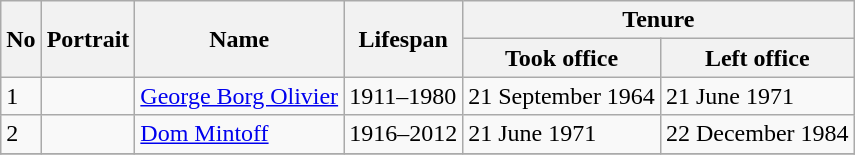<table class="wikitable">
<tr>
<th scope="col" rowspan="2">No</th>
<th scope="col" rowspan="2">Portrait</th>
<th scope="col" rowspan="2">Name</th>
<th scope="col" rowspan="2">Lifespan</th>
<th scope="col" colspan="2">Tenure</th>
</tr>
<tr>
<th scope="col">Took office</th>
<th scope="col">Left office</th>
</tr>
<tr>
<td>1</td>
<td></td>
<td><a href='#'>George Borg Olivier</a></td>
<td>1911–1980</td>
<td>21 September 1964</td>
<td>21 June 1971</td>
</tr>
<tr>
<td>2</td>
<td></td>
<td><a href='#'>Dom Mintoff</a></td>
<td>1916–2012</td>
<td>21 June 1971</td>
<td>22 December 1984</td>
</tr>
<tr>
</tr>
</table>
